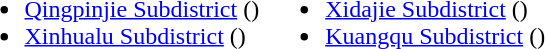<table>
<tr>
<td valign="top"><br><ul><li><a href='#'>Qingpinjie Subdistrict</a> ()</li><li><a href='#'>Xinhualu Subdistrict</a> ()</li></ul></td>
<td valign="top"><br><ul><li><a href='#'>Xidajie Subdistrict</a> ()</li><li><a href='#'>Kuangqu Subdistrict</a> ()</li></ul></td>
</tr>
</table>
